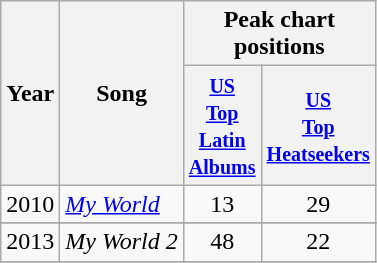<table class="wikitable" style="text-align:center;">
<tr>
<th rowspan="2">Year</th>
<th rowspan="2">Song</th>
<th colspan="3">Peak chart positions</th>
</tr>
<tr>
<th width="35"><small><a href='#'>US<br>Top<br>Latin<br>Albums</a></small></th>
<th width="35"><small><a href='#'>US<br>Top<br>Heatseekers</a></small></th>
</tr>
<tr style="text-align:center;">
<td align="center" rowspan="1">2010</td>
<td align="left"><em><a href='#'>My World</a></em></td>
<td align="center">13</td>
<td align="center">29</td>
</tr>
<tr>
</tr>
<tr style="text-align:center;">
<td align="center" rowspan="1">2013</td>
<td align="left"><em>My World 2</em></td>
<td align="center">48</td>
<td align="center">22</td>
</tr>
<tr>
</tr>
</table>
